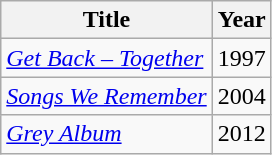<table class="wikitable">
<tr>
<th>Title</th>
<th>Year</th>
</tr>
<tr>
<td><em><a href='#'>Get Back – Together</a></em></td>
<td>1997</td>
</tr>
<tr>
<td><em><a href='#'>Songs We Remember</a></em></td>
<td>2004</td>
</tr>
<tr>
<td><a href='#'><em>Grey Album</em></a></td>
<td>2012</td>
</tr>
</table>
